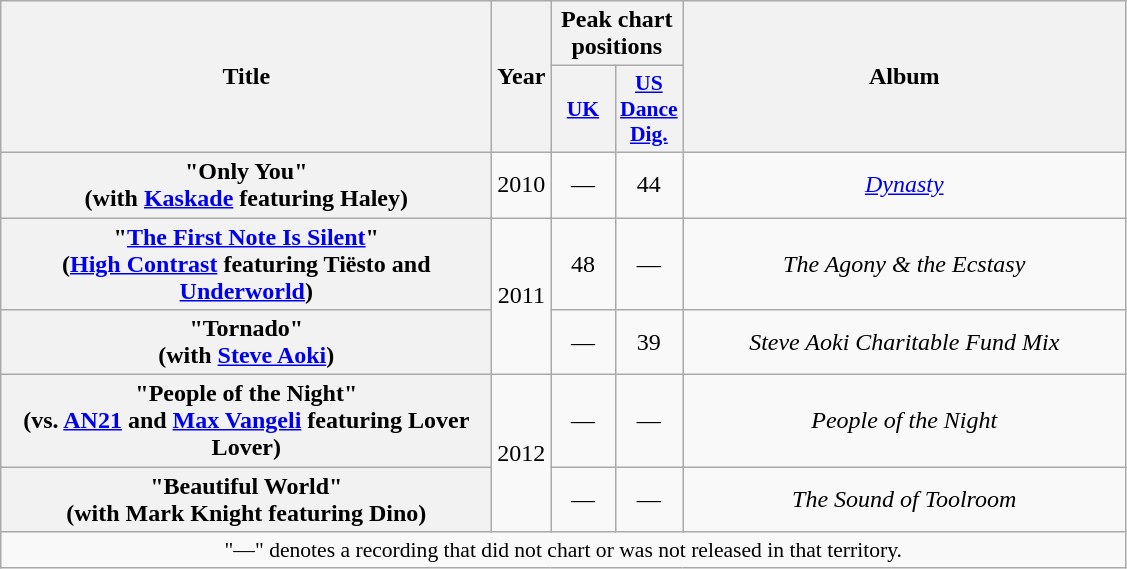<table class="wikitable plainrowheaders" style="text-align:center;" border="1">
<tr>
<th scope="col" rowspan="2" style="width:20em;">Title</th>
<th scope="col" rowspan="2">Year</th>
<th scope="col" colspan="2">Peak chart positions</th>
<th scope="col" rowspan="2" style="width:18em;">Album</th>
</tr>
<tr>
<th scope="col" style="width:2.5em;font-size:90%;"><a href='#'>UK</a><br></th>
<th scope="col" style="width:2.5em;font-size:90%;"><a href='#'>US<br>Dance<br>Dig.</a><br></th>
</tr>
<tr>
<th scope="row">"Only You"<br><span>(with <a href='#'>Kaskade</a> featuring Haley)</span></th>
<td>2010</td>
<td>—</td>
<td>44</td>
<td><em><a href='#'>Dynasty</a></em></td>
</tr>
<tr>
<th scope="row">"<a href='#'>The First Note Is Silent</a>" <br><span>(<a href='#'>High Contrast</a> featuring Tiësto and <a href='#'>Underworld</a>)</span></th>
<td rowspan="2">2011</td>
<td>48</td>
<td>—</td>
<td><em>The Agony & the Ecstasy</em></td>
</tr>
<tr>
<th scope="row">"Tornado"<br><span>(with <a href='#'>Steve Aoki</a>)</span></th>
<td>—</td>
<td>39</td>
<td><em>Steve Aoki Charitable Fund Mix</em></td>
</tr>
<tr>
<th scope="row">"People of the Night"<br><span>(vs. <a href='#'>AN21</a> and <a href='#'>Max Vangeli</a> featuring Lover Lover)</span></th>
<td rowspan="2">2012</td>
<td>—</td>
<td>—</td>
<td><em>People of the Night</em></td>
</tr>
<tr>
<th scope="row">"Beautiful World"<br><span>(with Mark Knight featuring Dino)</span></th>
<td>—</td>
<td>—</td>
<td><em>The Sound of Toolroom</em></td>
</tr>
<tr>
<td colspan="5" style="font-size:90%">"—" denotes a recording that did not chart or was not released in that territory.</td>
</tr>
</table>
